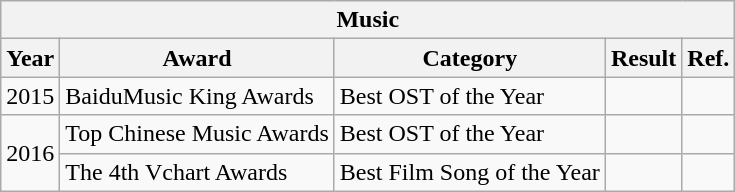<table class="wikitable">
<tr>
<th colspan="5">Music</th>
</tr>
<tr>
<th>Year</th>
<th>Award</th>
<th>Category</th>
<th>Result</th>
<th>Ref.</th>
</tr>
<tr>
<td>2015</td>
<td>BaiduMusic King Awards</td>
<td>Best OST of the Year</td>
<td></td>
<td></td>
</tr>
<tr>
<td rowspan="2">2016</td>
<td>Top Chinese Music Awards</td>
<td>Best OST of the Year</td>
<td></td>
<td></td>
</tr>
<tr>
<td>The 4th Vchart Awards</td>
<td>Best Film Song of the Year</td>
<td></td>
<td></td>
</tr>
</table>
